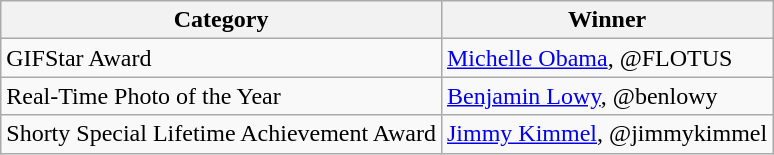<table class="wikitable">
<tr>
<th>Category</th>
<th>Winner</th>
</tr>
<tr>
<td>GIFStar Award</td>
<td><a href='#'>Michelle Obama</a>, @FLOTUS</td>
</tr>
<tr>
<td>Real-Time Photo of the Year</td>
<td><a href='#'>Benjamin Lowy</a>, @benlowy</td>
</tr>
<tr>
<td>Shorty Special Lifetime Achievement Award</td>
<td><a href='#'>Jimmy Kimmel</a>, @jimmykimmel</td>
</tr>
</table>
